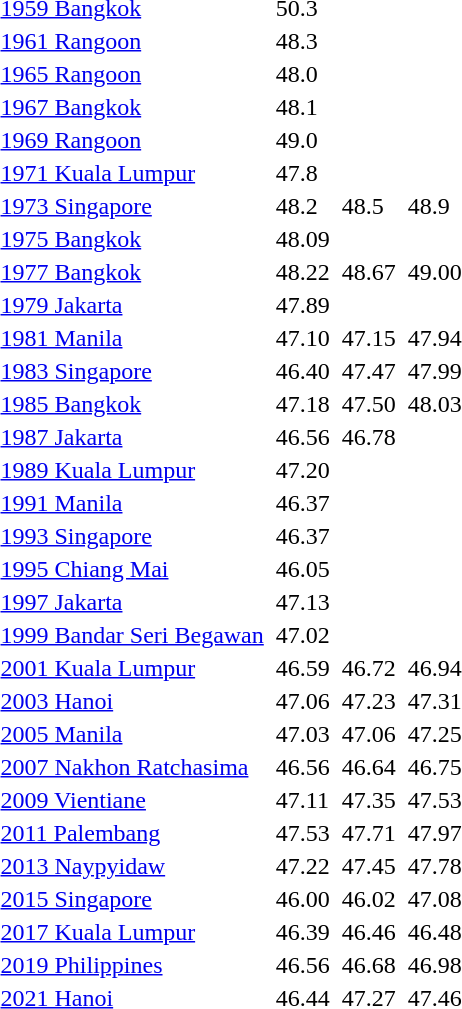<table>
<tr>
<td><a href='#'>1959 Bangkok</a></td>
<td></td>
<td>50.3</td>
<td></td>
<td></td>
<td></td>
<td></td>
</tr>
<tr>
<td><a href='#'>1961 Rangoon</a></td>
<td></td>
<td>48.3</td>
<td></td>
<td></td>
<td></td>
<td></td>
</tr>
<tr>
<td><a href='#'>1965 Rangoon</a></td>
<td></td>
<td>48.0</td>
<td></td>
<td></td>
<td></td>
<td></td>
</tr>
<tr>
<td><a href='#'>1967 Bangkok</a></td>
<td></td>
<td>48.1</td>
<td></td>
<td></td>
<td></td>
<td></td>
</tr>
<tr>
<td><a href='#'>1969 Rangoon</a></td>
<td></td>
<td>49.0</td>
<td></td>
<td></td>
<td></td>
<td></td>
</tr>
<tr>
<td><a href='#'>1971 Kuala Lumpur</a></td>
<td></td>
<td>47.8</td>
<td></td>
<td></td>
<td></td>
<td></td>
</tr>
<tr>
<td><a href='#'>1973 Singapore</a></td>
<td></td>
<td>48.2</td>
<td></td>
<td>48.5</td>
<td></td>
<td>48.9</td>
</tr>
<tr>
<td><a href='#'>1975 Bangkok</a></td>
<td></td>
<td>48.09</td>
<td></td>
<td></td>
<td></td>
<td></td>
</tr>
<tr>
<td><a href='#'>1977 Bangkok</a></td>
<td></td>
<td>48.22</td>
<td></td>
<td>48.67</td>
<td></td>
<td>49.00</td>
</tr>
<tr>
<td><a href='#'>1979 Jakarta</a></td>
<td></td>
<td>47.89</td>
<td></td>
<td></td>
<td></td>
<td></td>
</tr>
<tr>
<td><a href='#'>1981 Manila</a></td>
<td></td>
<td>47.10</td>
<td></td>
<td>47.15</td>
<td></td>
<td>47.94</td>
</tr>
<tr>
<td><a href='#'>1983 Singapore</a></td>
<td></td>
<td>46.40</td>
<td></td>
<td>47.47</td>
<td></td>
<td>47.99</td>
</tr>
<tr>
<td><a href='#'>1985 Bangkok</a></td>
<td></td>
<td>47.18</td>
<td></td>
<td>47.50</td>
<td></td>
<td>48.03</td>
</tr>
<tr>
<td><a href='#'>1987 Jakarta</a></td>
<td></td>
<td>46.56</td>
<td></td>
<td>46.78</td>
<td></td>
<td></td>
</tr>
<tr>
<td><a href='#'>1989 Kuala Lumpur</a></td>
<td></td>
<td>47.20</td>
<td></td>
<td></td>
<td></td>
<td></td>
</tr>
<tr>
<td><a href='#'>1991 Manila</a></td>
<td></td>
<td>46.37</td>
<td></td>
<td></td>
<td></td>
<td></td>
</tr>
<tr>
<td><a href='#'>1993 Singapore</a></td>
<td></td>
<td>46.37</td>
<td></td>
<td></td>
<td></td>
<td></td>
</tr>
<tr>
<td><a href='#'>1995 Chiang Mai</a></td>
<td></td>
<td>46.05</td>
<td></td>
<td></td>
<td></td>
<td></td>
</tr>
<tr>
<td><a href='#'>1997 Jakarta</a></td>
<td></td>
<td>47.13</td>
<td></td>
<td></td>
<td></td>
<td></td>
</tr>
<tr>
<td><a href='#'>1999 Bandar Seri Begawan</a></td>
<td></td>
<td>47.02</td>
<td></td>
<td></td>
<td></td>
<td></td>
</tr>
<tr>
<td><a href='#'>2001 Kuala Lumpur</a></td>
<td></td>
<td>46.59</td>
<td></td>
<td>46.72</td>
<td></td>
<td>46.94</td>
</tr>
<tr>
<td><a href='#'>2003 Hanoi</a></td>
<td></td>
<td>47.06</td>
<td></td>
<td>47.23</td>
<td></td>
<td>47.31</td>
</tr>
<tr>
<td><a href='#'>2005 Manila</a></td>
<td></td>
<td>47.03</td>
<td></td>
<td>47.06</td>
<td></td>
<td>47.25</td>
</tr>
<tr>
<td><a href='#'>2007 Nakhon Ratchasima</a></td>
<td></td>
<td>46.56</td>
<td></td>
<td>46.64</td>
<td></td>
<td>46.75</td>
</tr>
<tr>
<td><a href='#'>2009 Vientiane</a></td>
<td></td>
<td>47.11</td>
<td></td>
<td>47.35</td>
<td></td>
<td>47.53</td>
</tr>
<tr>
<td><a href='#'>2011 Palembang</a></td>
<td></td>
<td>47.53</td>
<td></td>
<td>47.71</td>
<td></td>
<td>47.97</td>
</tr>
<tr>
<td><a href='#'>2013 Naypyidaw</a></td>
<td></td>
<td>47.22</td>
<td></td>
<td>47.45</td>
<td></td>
<td>47.78</td>
</tr>
<tr>
<td><a href='#'>2015 Singapore</a></td>
<td></td>
<td>46.00 <strong></strong></td>
<td></td>
<td>46.02</td>
<td></td>
<td>47.08</td>
</tr>
<tr>
<td><a href='#'>2017 Kuala Lumpur</a></td>
<td></td>
<td>46.39</td>
<td></td>
<td>46.46</td>
<td></td>
<td>46.48</td>
</tr>
<tr>
<td><a href='#'>2019 Philippines</a></td>
<td></td>
<td>46.56</td>
<td></td>
<td>46.68</td>
<td></td>
<td>46.98</td>
</tr>
<tr>
<td><a href='#'>2021 Hanoi</a></td>
<td></td>
<td>46.44</td>
<td></td>
<td>47.27</td>
<td></td>
<td>47.46</td>
</tr>
<tr>
</tr>
</table>
